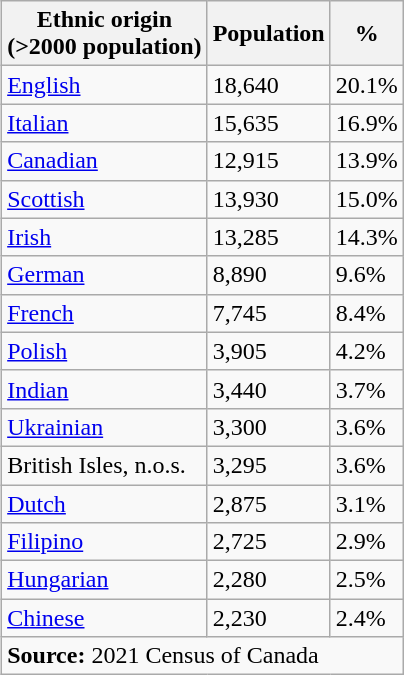<table class="wikitable" style="float:right;margin:0 0 0.2em 0.5em;">
<tr>
<th>Ethnic origin<br>(>2000 population)</th>
<th>Population</th>
<th>%</th>
</tr>
<tr>
<td><a href='#'>English</a></td>
<td>18,640</td>
<td>20.1%</td>
</tr>
<tr>
<td><a href='#'>Italian</a></td>
<td>15,635</td>
<td>16.9%</td>
</tr>
<tr>
<td><a href='#'>Canadian</a></td>
<td>12,915</td>
<td>13.9%</td>
</tr>
<tr>
<td><a href='#'>Scottish</a></td>
<td>13,930</td>
<td>15.0%</td>
</tr>
<tr>
<td><a href='#'>Irish</a></td>
<td>13,285</td>
<td>14.3%</td>
</tr>
<tr>
<td><a href='#'>German</a></td>
<td>8,890</td>
<td>9.6%</td>
</tr>
<tr>
<td><a href='#'>French</a></td>
<td>7,745</td>
<td>8.4%</td>
</tr>
<tr>
<td><a href='#'>Polish</a></td>
<td>3,905</td>
<td>4.2%</td>
</tr>
<tr>
<td><a href='#'>Indian</a></td>
<td>3,440</td>
<td>3.7%</td>
</tr>
<tr>
<td><a href='#'>Ukrainian</a></td>
<td>3,300</td>
<td>3.6%</td>
</tr>
<tr>
<td>British Isles, n.o.s.</td>
<td>3,295</td>
<td>3.6%</td>
</tr>
<tr>
<td><a href='#'>Dutch</a></td>
<td>2,875</td>
<td>3.1%</td>
</tr>
<tr>
<td><a href='#'>Filipino</a></td>
<td>2,725</td>
<td>2.9%</td>
</tr>
<tr>
<td><a href='#'>Hungarian</a></td>
<td>2,280</td>
<td>2.5%</td>
</tr>
<tr>
<td><a href='#'>Chinese</a></td>
<td>2,230</td>
<td>2.4%</td>
</tr>
<tr>
<td colspan="4"><strong>Source:</strong> 2021 Census of Canada</td>
</tr>
</table>
